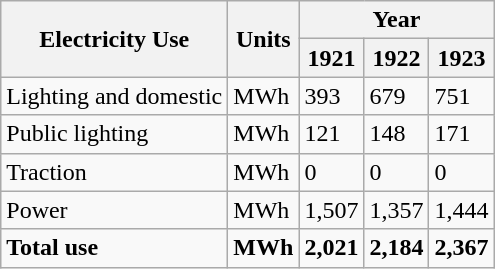<table class="wikitable">
<tr>
<th rowspan="2">Electricity  Use</th>
<th rowspan="2">Units</th>
<th colspan="3">Year</th>
</tr>
<tr>
<th>1921</th>
<th>1922</th>
<th>1923</th>
</tr>
<tr>
<td>Lighting  and domestic</td>
<td>MWh</td>
<td>393</td>
<td>679</td>
<td>751</td>
</tr>
<tr>
<td>Public  lighting</td>
<td>MWh</td>
<td>121</td>
<td>148</td>
<td>171</td>
</tr>
<tr>
<td>Traction</td>
<td>MWh</td>
<td>0</td>
<td>0</td>
<td>0</td>
</tr>
<tr>
<td>Power</td>
<td>MWh</td>
<td>1,507</td>
<td>1,357</td>
<td>1,444</td>
</tr>
<tr>
<td><strong>Total  use</strong></td>
<td><strong>MWh</strong></td>
<td><strong>2,021</strong></td>
<td><strong>2,184</strong></td>
<td><strong>2,367</strong></td>
</tr>
</table>
